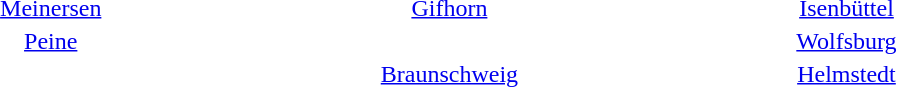<table width="60%" border="0">
<tr ---- align="center">
<td width ="15"><a href='#'>Meinersen</a></td>
<td width ="15"><a href='#'>Gifhorn</a></td>
<td width ="15"><a href='#'>Isenbüttel</a></td>
</tr>
<tr ---- align="center">
<td width ="15"><a href='#'>Peine</a></td>
<td width ="15"></td>
<td width ="15"><a href='#'>Wolfsburg</a></td>
</tr>
<tr ---- align="center">
<td width ="15"></td>
<td width ="15"><a href='#'>Braunschweig</a></td>
<td width ="15"><a href='#'>Helmstedt</a></td>
</tr>
</table>
